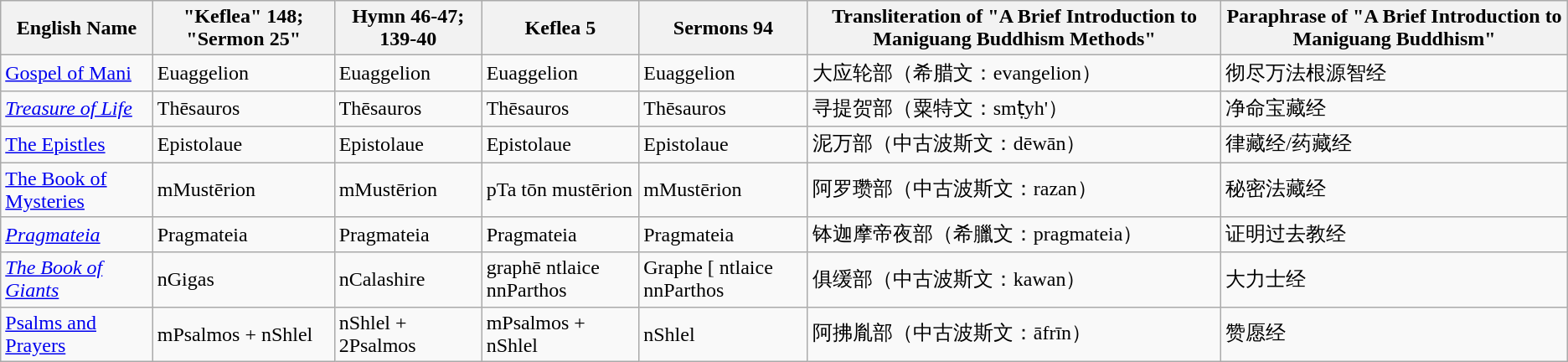<table class="wikitable">
<tr>
<th>English Name</th>
<th>"Keflea" 148; "Sermon 25"</th>
<th>Hymn 46-47; 139-40</th>
<th>Keflea 5</th>
<th>Sermons 94</th>
<th>Transliteration of "A Brief Introduction to Maniguang Buddhism Methods"</th>
<th>Paraphrase of "A Brief Introduction to Maniguang Buddhism"</th>
</tr>
<tr>
<td><a href='#'>Gospel of Mani</a></td>
<td>Euaggelion</td>
<td>Euaggelion</td>
<td>Euaggelion</td>
<td>Euaggelion</td>
<td>大应轮部（希腊文：evangelion）</td>
<td>彻尽万法根源智经</td>
</tr>
<tr>
<td><em><a href='#'>Treasure of Life</a></em></td>
<td>Thēsauros</td>
<td>Thēsauros</td>
<td>Thēsauros</td>
<td>Thēsauros</td>
<td>寻提贺部（粟特文：smṭyh'）</td>
<td>净命宝藏经</td>
</tr>
<tr>
<td><a href='#'>The Epistles</a></td>
<td>Epistolaue</td>
<td>Epistolaue</td>
<td>Epistolaue</td>
<td>Epistolaue</td>
<td>泥万部（中古波斯文：dēwān）</td>
<td>律藏经/药藏经</td>
</tr>
<tr>
<td><a href='#'>The Book of Mysteries</a></td>
<td>mMustērion</td>
<td>mMustērion</td>
<td>pTa tōn mustērion</td>
<td>mMustērion</td>
<td>阿罗瓒部（中古波斯文：razan）</td>
<td>秘密法藏经</td>
</tr>
<tr>
<td><em><a href='#'>Pragmateia</a></em></td>
<td>Pragmateia</td>
<td>Pragmateia</td>
<td>Pragmateia</td>
<td>Pragmateia</td>
<td>钵迦摩帝夜部（希臘文：pragmateia）</td>
<td>证明过去教经</td>
</tr>
<tr>
<td><em><a href='#'>The Book of Giants</a></em></td>
<td>nGigas</td>
<td>nCalashire</td>
<td>graphē ntlaice nnParthos</td>
<td>Graphe [ ntlaice nnParthos</td>
<td>俱缓部（中古波斯文：kawan）</td>
<td>大力士经</td>
</tr>
<tr>
<td><a href='#'>Psalms and Prayers</a></td>
<td>mPsalmos + nShlel</td>
<td>nShlel + 2Psalmos</td>
<td>mPsalmos  + nShlel</td>
<td>nShlel</td>
<td>阿拂胤部（中古波斯文：āfrīn）</td>
<td>赞愿经</td>
</tr>
</table>
